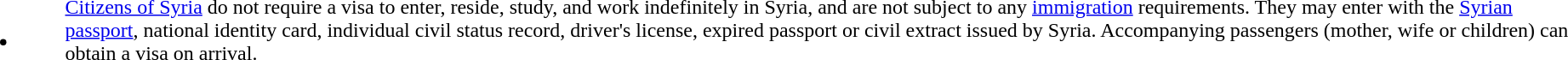<table>
<tr>
<td class=nowrap style="padding:0 2em 0 0"><br><ul><li></li></ul></td>
<td><a href='#'>Citizens of Syria</a> do not require a visa to enter, reside, study, and work indefinitely in Syria, and are not subject to any <a href='#'>immigration</a> requirements. They may enter with the <a href='#'>Syrian passport</a>, national identity card, individual civil status record, driver's license, expired passport or civil extract issued by Syria. Accompanying passengers (mother, wife or children) can obtain a visa on arrival.</td>
</tr>
</table>
